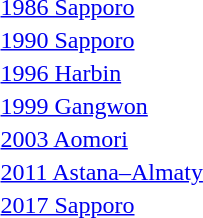<table>
<tr>
<td><a href='#'>1986 Sapporo</a></td>
<td></td>
<td></td>
<td></td>
</tr>
<tr>
<td><a href='#'>1990 Sapporo</a></td>
<td></td>
<td></td>
<td></td>
</tr>
<tr>
<td><a href='#'>1996 Harbin</a></td>
<td></td>
<td></td>
<td></td>
</tr>
<tr>
<td><a href='#'>1999 Gangwon</a></td>
<td></td>
<td></td>
<td></td>
</tr>
<tr>
<td><a href='#'>2003 Aomori</a></td>
<td></td>
<td></td>
<td></td>
</tr>
<tr>
<td><a href='#'>2011 Astana–Almaty</a></td>
<td></td>
<td></td>
<td></td>
</tr>
<tr>
<td><a href='#'>2017 Sapporo</a></td>
<td></td>
<td></td>
<td></td>
</tr>
</table>
